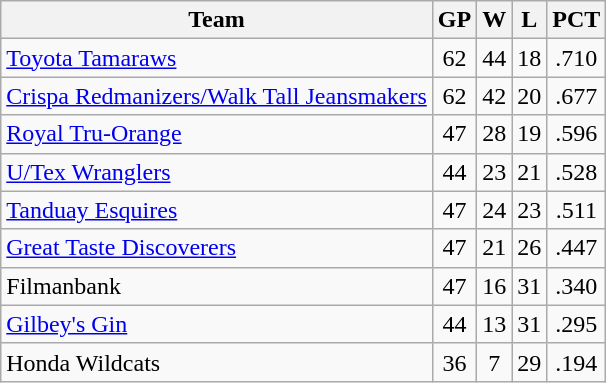<table class="wikitable sortable" style="text-align:center;">
<tr>
<th>Team</th>
<th>GP</th>
<th>W</th>
<th>L</th>
<th>PCT</th>
</tr>
<tr>
<td align=left><a href='#'>Toyota Tamaraws</a></td>
<td>62</td>
<td>44</td>
<td>18</td>
<td>.710</td>
</tr>
<tr>
<td align=left><a href='#'>Crispa Redmanizers/Walk Tall Jeansmakers</a></td>
<td>62</td>
<td>42</td>
<td>20</td>
<td>.677</td>
</tr>
<tr>
<td align=left><a href='#'>Royal Tru-Orange</a></td>
<td>47</td>
<td>28</td>
<td>19</td>
<td>.596</td>
</tr>
<tr>
<td align=left><a href='#'>U/Tex Wranglers</a></td>
<td>44</td>
<td>23</td>
<td>21</td>
<td>.528</td>
</tr>
<tr>
<td align=left><a href='#'>Tanduay Esquires</a></td>
<td>47</td>
<td>24</td>
<td>23</td>
<td>.511</td>
</tr>
<tr>
<td align=left><a href='#'>Great Taste Discoverers</a></td>
<td>47</td>
<td>21</td>
<td>26</td>
<td>.447</td>
</tr>
<tr>
<td align=left>Filmanbank</td>
<td>47</td>
<td>16</td>
<td>31</td>
<td>.340</td>
</tr>
<tr>
<td align=left><a href='#'>Gilbey's Gin</a></td>
<td>44</td>
<td>13</td>
<td>31</td>
<td>.295</td>
</tr>
<tr>
<td align=left>Honda Wildcats</td>
<td>36</td>
<td>7</td>
<td>29</td>
<td>.194</td>
</tr>
</table>
